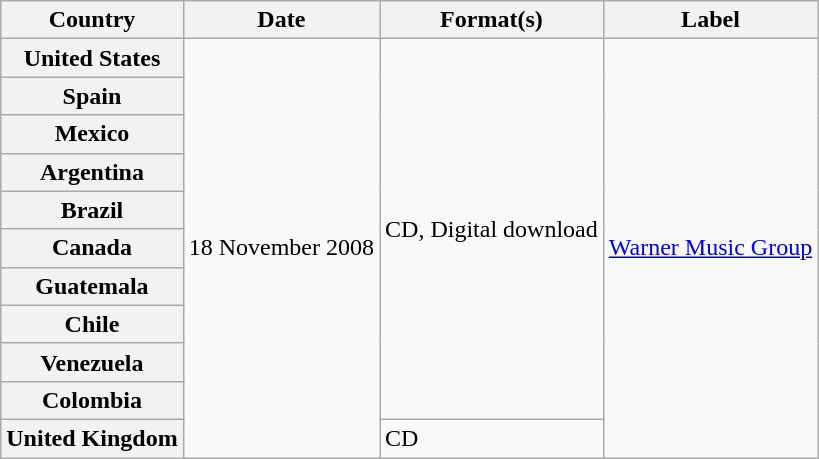<table class="wikitable plainrowheaders">
<tr>
<th scope="col">Country</th>
<th scope="col">Date</th>
<th scope="col">Format(s)</th>
<th scope="col">Label</th>
</tr>
<tr>
<th scope="row">United States</th>
<td scope="row" rowspan="11">18 November 2008</td>
<td scope="row" rowspan="10">CD, Digital download</td>
<td scope="row" rowspan="11"><a href='#'>Warner Music Group</a></td>
</tr>
<tr>
<th scope="row">Spain</th>
</tr>
<tr>
<th scope="row">Mexico</th>
</tr>
<tr>
<th scope="row">Argentina</th>
</tr>
<tr>
<th scope="row">Brazil</th>
</tr>
<tr>
<th scope="row">Canada</th>
</tr>
<tr>
<th scope="row">Guatemala</th>
</tr>
<tr>
<th scope="row">Chile</th>
</tr>
<tr>
<th scope="row">Venezuela</th>
</tr>
<tr>
<th scope="row">Colombia</th>
</tr>
<tr>
<th scope="row">United Kingdom</th>
<td scope="row">CD</td>
</tr>
</table>
